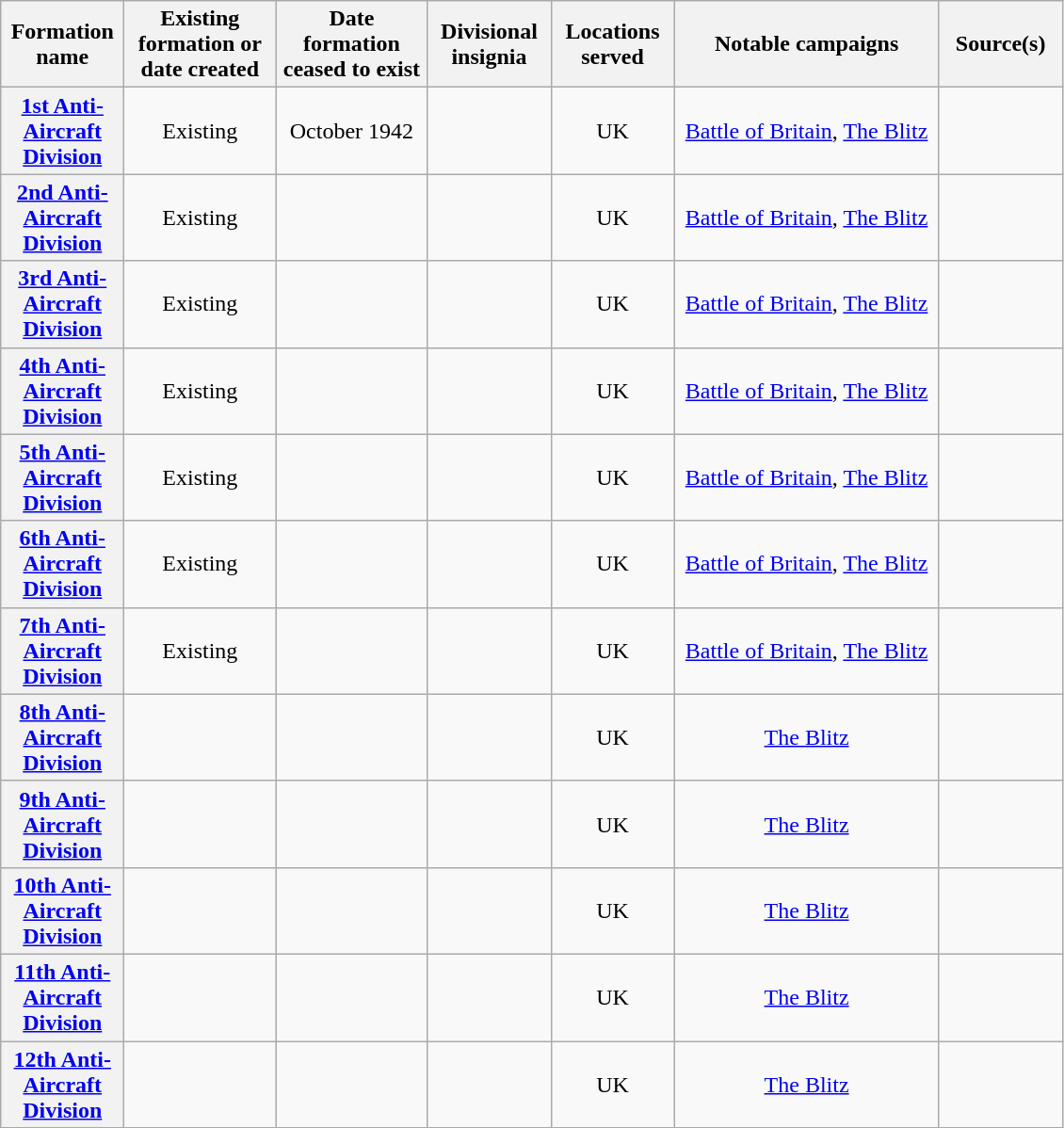<table class="wikitable sortable plainrowheaders" style="text-align: left; border-spacing: 2px; border: 1px solid darkgray;">
<tr>
<th width="80px" scope="col">Formation name</th>
<th width="100px" scope="col">Existing formation or date created</th>
<th width="100px" scope="col">Date formation ceased to exist</th>
<th width="80px" scope="col">Divisional insignia</th>
<th class=unsortable width="80px" scope="col">Locations served</th>
<th class=unsortable width="180px" scope="col">Notable campaigns</th>
<th class=unsortable width="80px" scope="col">Source(s)</th>
</tr>
<tr>
<th scope="row" style="text-align:center;"><a href='#'>1st Anti-Aircraft Division</a></th>
<td align="center">Existing</td>
<td align="center">October 1942</td>
<td align="center"></td>
<td align="center">UK</td>
<td align="center"><a href='#'>Battle of Britain</a>, <a href='#'>The Blitz</a></td>
<td align="center"></td>
</tr>
<tr>
<th scope="row" style="text-align:center;"><a href='#'>2nd Anti-Aircraft Division</a></th>
<td align="center">Existing</td>
<td align="center"></td>
<td align="center"></td>
<td align="center">UK</td>
<td align="center"><a href='#'>Battle of Britain</a>, <a href='#'>The Blitz</a></td>
<td align="center"></td>
</tr>
<tr>
<th scope="row" style="text-align:center;"><a href='#'>3rd Anti-Aircraft Division</a></th>
<td align="center">Existing</td>
<td align="center"></td>
<td align="center"></td>
<td align="center">UK</td>
<td align="center"><a href='#'>Battle of Britain</a>, <a href='#'>The Blitz</a></td>
<td align="center"></td>
</tr>
<tr>
<th scope="row" style="text-align:center;"><a href='#'>4th Anti-Aircraft Division</a></th>
<td align="center">Existing</td>
<td align="center"></td>
<td align="center"></td>
<td align="center">UK</td>
<td align="center"><a href='#'>Battle of Britain</a>, <a href='#'>The Blitz</a></td>
<td align="center"></td>
</tr>
<tr>
<th scope="row" style="text-align:center;"><a href='#'>5th Anti-Aircraft Division</a></th>
<td align="center">Existing</td>
<td align="center"></td>
<td align="center"></td>
<td align="center">UK</td>
<td align="center"><a href='#'>Battle of Britain</a>, <a href='#'>The Blitz</a></td>
<td align="center"></td>
</tr>
<tr>
<th scope="row" style="text-align:center;"><a href='#'>6th Anti-Aircraft Division</a></th>
<td align="center">Existing</td>
<td align="center"></td>
<td align="center"></td>
<td align="center">UK</td>
<td align="center"><a href='#'>Battle of Britain</a>, <a href='#'>The Blitz</a></td>
<td align="center"></td>
</tr>
<tr>
<th scope="row" style="text-align:center;"><a href='#'>7th Anti-Aircraft Division</a></th>
<td align="center">Existing</td>
<td align="center"></td>
<td align="center"></td>
<td align="center">UK</td>
<td align="center"><a href='#'>Battle of Britain</a>, <a href='#'>The Blitz</a></td>
<td align="center"></td>
</tr>
<tr>
<th scope="row" style="text-align:center;"><a href='#'>8th Anti-Aircraft Division</a></th>
<td align="center"></td>
<td align="center"></td>
<td align="center"></td>
<td align="center">UK</td>
<td align="center"><a href='#'>The Blitz</a></td>
<td align="center"></td>
</tr>
<tr>
<th scope="row" style="text-align:center;"><a href='#'>9th Anti-Aircraft Division</a></th>
<td align="center"></td>
<td align="center"></td>
<td align="center"></td>
<td align="center">UK</td>
<td align="center"><a href='#'>The Blitz</a></td>
<td align="center"></td>
</tr>
<tr>
<th scope="row" style="text-align:center;"><a href='#'>10th Anti-Aircraft Division</a></th>
<td align="center"></td>
<td align="center"></td>
<td align="center"></td>
<td align="center">UK</td>
<td align="center"><a href='#'>The Blitz</a></td>
<td align="center"></td>
</tr>
<tr>
<th scope="row" style="text-align:center;"><a href='#'>11th Anti-Aircraft Division</a></th>
<td align="center"></td>
<td align="center"></td>
<td align="center"></td>
<td align="center">UK</td>
<td align="center"><a href='#'>The Blitz</a></td>
<td align="center"></td>
</tr>
<tr>
<th scope="row" style="text-align:center;"><a href='#'>12th Anti-Aircraft Division</a></th>
<td align="center"></td>
<td align="center"></td>
<td align="center"></td>
<td align="center">UK</td>
<td align="center"><a href='#'>The Blitz</a></td>
<td align="center"></td>
</tr>
</table>
